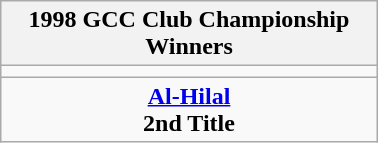<table class="wikitable" style="text-align: center; margin: 0 auto; width: 20%">
<tr>
<th>1998 GCC Club Championship <br>Winners</th>
</tr>
<tr>
<td></td>
</tr>
<tr>
<td><strong><a href='#'>Al-Hilal</a></strong><br><strong>2nd Title</strong></td>
</tr>
</table>
